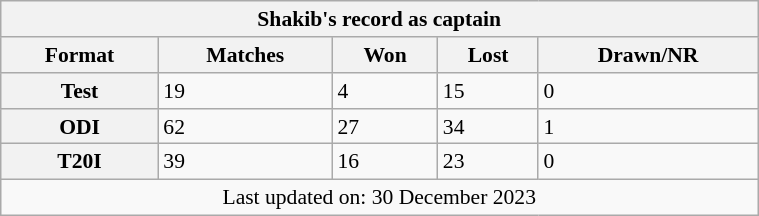<table class="wikitable" style="float: right; margin-left: 1em; width: 40%; font-size: 90%;" cellspacing="5">
<tr>
<th colspan="6">Shakib's record as captain</th>
</tr>
<tr>
<th>Format</th>
<th>Matches</th>
<th>Won</th>
<th>Lost</th>
<th>Drawn/NR</th>
</tr>
<tr>
<th scope="row">Test</th>
<td>19</td>
<td>4</td>
<td>15</td>
<td>0</td>
</tr>
<tr>
<th scope="row">ODI</th>
<td>62</td>
<td>27</td>
<td>34</td>
<td>1</td>
</tr>
<tr>
<th scope="row">T20I</th>
<td>39</td>
<td>16</td>
<td>23</td>
<td>0</td>
</tr>
<tr>
<td colspan=5; align=center>Last updated on: 30 December 2023</td>
</tr>
</table>
